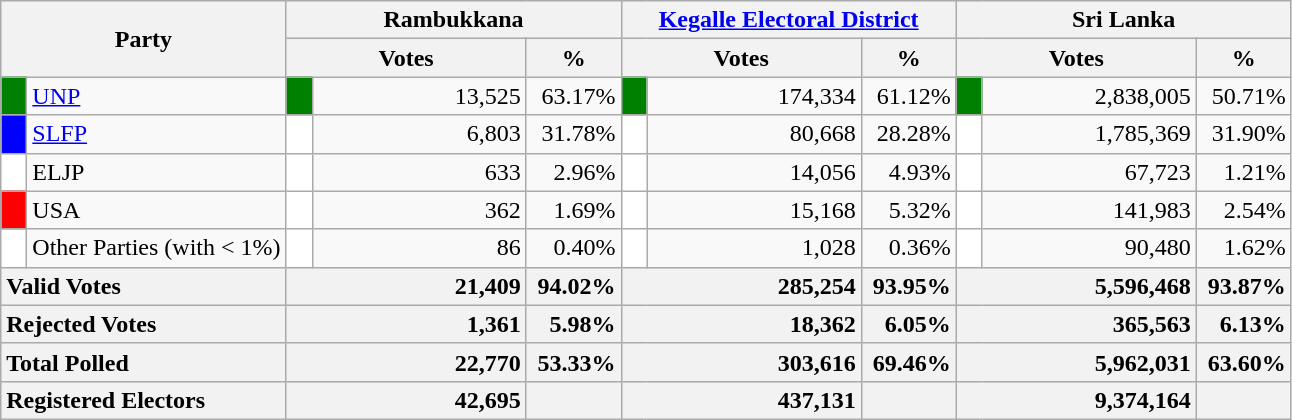<table class="wikitable">
<tr>
<th colspan="2" width="144px"rowspan="2">Party</th>
<th colspan="3" width="216px">Rambukkana</th>
<th colspan="3" width="216px"><a href='#'>Kegalle Electoral District</a></th>
<th colspan="3" width="216px">Sri Lanka</th>
</tr>
<tr>
<th colspan="2" width="144px">Votes</th>
<th>%</th>
<th colspan="2" width="144px">Votes</th>
<th>%</th>
<th colspan="2" width="144px">Votes</th>
<th>%</th>
</tr>
<tr>
<td style="background-color:green;" width="10px"></td>
<td style="text-align:left;"><a href='#'>UNP</a></td>
<td style="background-color:green;" width="10px"></td>
<td style="text-align:right;">13,525</td>
<td style="text-align:right;">63.17%</td>
<td style="background-color:green;" width="10px"></td>
<td style="text-align:right;">174,334</td>
<td style="text-align:right;">61.12%</td>
<td style="background-color:green;" width="10px"></td>
<td style="text-align:right;">2,838,005</td>
<td style="text-align:right;">50.71%</td>
</tr>
<tr>
<td style="background-color:blue;" width="10px"></td>
<td style="text-align:left;"><a href='#'>SLFP</a></td>
<td style="background-color:white;" width="10px"></td>
<td style="text-align:right;">6,803</td>
<td style="text-align:right;">31.78%</td>
<td style="background-color:white;" width="10px"></td>
<td style="text-align:right;">80,668</td>
<td style="text-align:right;">28.28%</td>
<td style="background-color:white;" width="10px"></td>
<td style="text-align:right;">1,785,369</td>
<td style="text-align:right;">31.90%</td>
</tr>
<tr>
<td style="background-color:white;" width="10px"></td>
<td style="text-align:left;">ELJP</td>
<td style="background-color:white;" width="10px"></td>
<td style="text-align:right;">633</td>
<td style="text-align:right;">2.96%</td>
<td style="background-color:white;" width="10px"></td>
<td style="text-align:right;">14,056</td>
<td style="text-align:right;">4.93%</td>
<td style="background-color:white;" width="10px"></td>
<td style="text-align:right;">67,723</td>
<td style="text-align:right;">1.21%</td>
</tr>
<tr>
<td style="background-color:red;" width="10px"></td>
<td style="text-align:left;">USA</td>
<td style="background-color:white;" width="10px"></td>
<td style="text-align:right;">362</td>
<td style="text-align:right;">1.69%</td>
<td style="background-color:white;" width="10px"></td>
<td style="text-align:right;">15,168</td>
<td style="text-align:right;">5.32%</td>
<td style="background-color:white;" width="10px"></td>
<td style="text-align:right;">141,983</td>
<td style="text-align:right;">2.54%</td>
</tr>
<tr>
<td style="background-color:white;" width="10px"></td>
<td style="text-align:left;">Other Parties (with < 1%)</td>
<td style="background-color:white;" width="10px"></td>
<td style="text-align:right;">86</td>
<td style="text-align:right;">0.40%</td>
<td style="background-color:white;" width="10px"></td>
<td style="text-align:right;">1,028</td>
<td style="text-align:right;">0.36%</td>
<td style="background-color:white;" width="10px"></td>
<td style="text-align:right;">90,480</td>
<td style="text-align:right;">1.62%</td>
</tr>
<tr>
<th colspan="2" width="144px"style="text-align:left;">Valid Votes</th>
<th style="text-align:right;"colspan="2" width="144px">21,409</th>
<th style="text-align:right;">94.02%</th>
<th style="text-align:right;"colspan="2" width="144px">285,254</th>
<th style="text-align:right;">93.95%</th>
<th style="text-align:right;"colspan="2" width="144px">5,596,468</th>
<th style="text-align:right;">93.87%</th>
</tr>
<tr>
<th colspan="2" width="144px"style="text-align:left;">Rejected Votes</th>
<th style="text-align:right;"colspan="2" width="144px">1,361</th>
<th style="text-align:right;">5.98%</th>
<th style="text-align:right;"colspan="2" width="144px">18,362</th>
<th style="text-align:right;">6.05%</th>
<th style="text-align:right;"colspan="2" width="144px">365,563</th>
<th style="text-align:right;">6.13%</th>
</tr>
<tr>
<th colspan="2" width="144px"style="text-align:left;">Total Polled</th>
<th style="text-align:right;"colspan="2" width="144px">22,770</th>
<th style="text-align:right;">53.33%</th>
<th style="text-align:right;"colspan="2" width="144px">303,616</th>
<th style="text-align:right;">69.46%</th>
<th style="text-align:right;"colspan="2" width="144px">5,962,031</th>
<th style="text-align:right;">63.60%</th>
</tr>
<tr>
<th colspan="2" width="144px"style="text-align:left;">Registered Electors</th>
<th style="text-align:right;"colspan="2" width="144px">42,695</th>
<th></th>
<th style="text-align:right;"colspan="2" width="144px">437,131</th>
<th></th>
<th style="text-align:right;"colspan="2" width="144px">9,374,164</th>
<th></th>
</tr>
</table>
